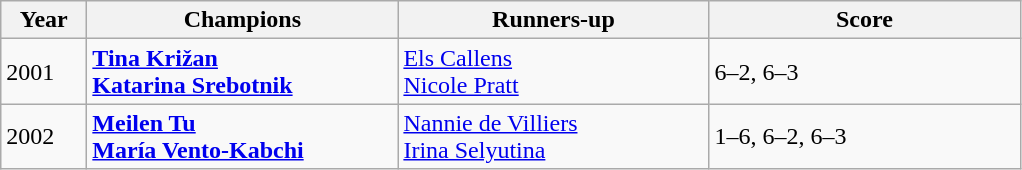<table class="wikitable">
<tr>
<th width="50">Year</th>
<th width="200">Champions</th>
<th width="200">Runners-up</th>
<th width="200">Score</th>
</tr>
<tr>
<td>2001</td>
<td> <strong><a href='#'>Tina Križan</a></strong> <br>  <strong><a href='#'>Katarina Srebotnik</a></strong></td>
<td> <a href='#'>Els Callens</a> <br>  <a href='#'>Nicole Pratt</a></td>
<td>6–2, 6–3</td>
</tr>
<tr>
<td>2002</td>
<td> <strong><a href='#'>Meilen Tu</a></strong> <br>  <strong><a href='#'>María Vento-Kabchi</a></strong></td>
<td> <a href='#'>Nannie de Villiers</a> <br>  <a href='#'>Irina Selyutina</a></td>
<td>1–6, 6–2, 6–3</td>
</tr>
</table>
